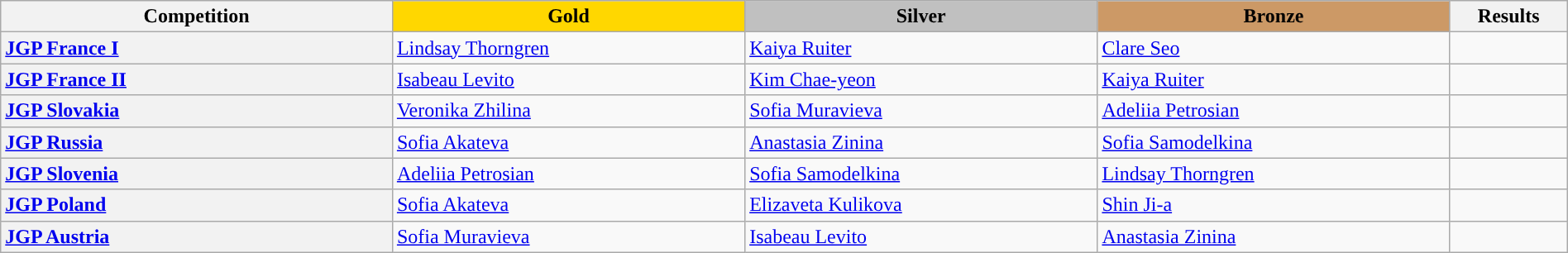<table class="wikitable unsortable" style="text-align:left; width:100%;">
<tr>
<th scope="col" style="text-align:center; width:25%;">Competition</th>
<td scope="col" style="text-align:center; width:22.5%; background:gold"><strong>Gold</strong></td>
<td scope="col" style="text-align:center; width:22.5%; background:silver"><strong>Silver</strong></td>
<td scope="col" style="text-align:center; width:22.5%; background:#c96"><strong>Bronze</strong></td>
<th scope="col" style="text-align:center; width:7.5%;">Results</th>
</tr>
<tr>
<th scope="row" style="text-align:left"> <a href='#'>JGP France I</a></th>
<td> <a href='#'>Lindsay Thorngren</a></td>
<td> <a href='#'>Kaiya Ruiter</a></td>
<td> <a href='#'>Clare Seo</a></td>
<td></td>
</tr>
<tr>
<th scope="row" style="text-align:left"> <a href='#'>JGP France II</a></th>
<td> <a href='#'>Isabeau Levito</a></td>
<td> <a href='#'>Kim Chae-yeon</a></td>
<td> <a href='#'>Kaiya Ruiter</a></td>
<td></td>
</tr>
<tr>
<th scope="row" style="text-align:left"> <a href='#'>JGP Slovakia</a></th>
<td> <a href='#'>Veronika Zhilina</a></td>
<td> <a href='#'>Sofia Muravieva</a></td>
<td> <a href='#'>Adeliia Petrosian</a></td>
<td></td>
</tr>
<tr>
<th scope="row" style="text-align:left"> <a href='#'>JGP Russia</a></th>
<td> <a href='#'>Sofia Akateva</a></td>
<td> <a href='#'>Anastasia Zinina</a></td>
<td> <a href='#'>Sofia Samodelkina</a></td>
<td></td>
</tr>
<tr>
<th scope="row" style="text-align:left"> <a href='#'>JGP Slovenia</a></th>
<td> <a href='#'>Adeliia Petrosian</a></td>
<td> <a href='#'>Sofia Samodelkina</a></td>
<td> <a href='#'>Lindsay Thorngren</a></td>
<td></td>
</tr>
<tr>
<th scope="row" style="text-align:left"> <a href='#'>JGP Poland</a></th>
<td> <a href='#'>Sofia Akateva</a></td>
<td> <a href='#'>Elizaveta Kulikova</a></td>
<td> <a href='#'>Shin Ji-a</a></td>
<td></td>
</tr>
<tr>
<th scope="row" style="text-align:left"> <a href='#'>JGP Austria</a></th>
<td> <a href='#'>Sofia Muravieva</a></td>
<td> <a href='#'>Isabeau Levito</a></td>
<td> <a href='#'>Anastasia Zinina</a></td>
<td></td>
</tr>
</table>
